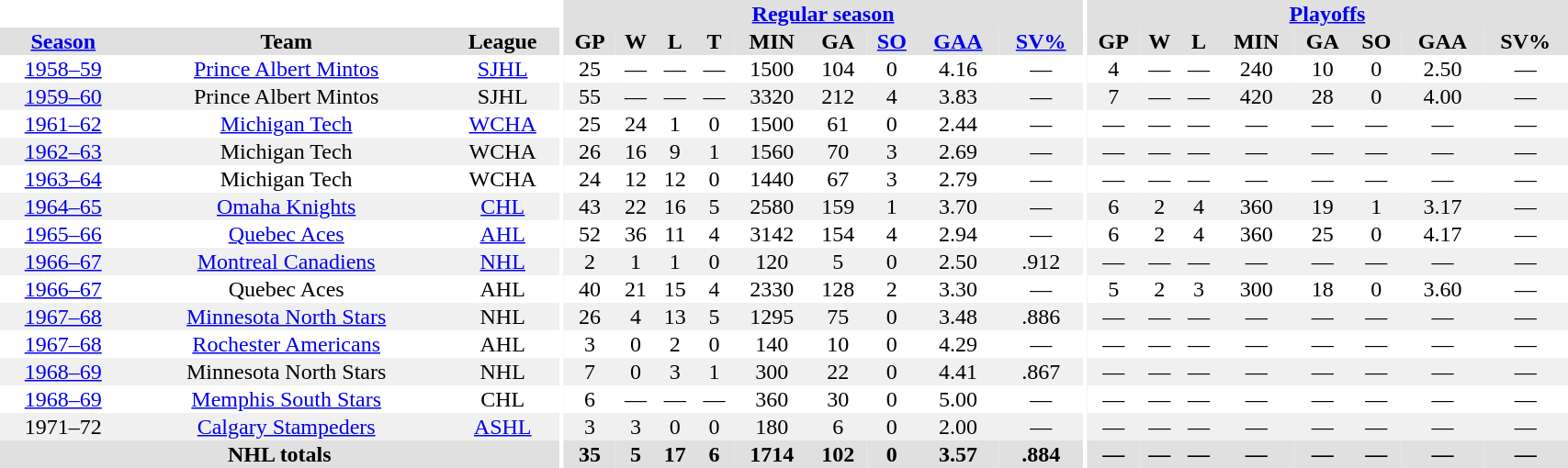<table border="0" cellpadding="1" cellspacing="0" style="width:90%; text-align:center;">
<tr bgcolor="#e0e0e0">
<th colspan="3" bgcolor="#ffffff"></th>
<th rowspan="99" bgcolor="#ffffff"></th>
<th colspan="9" bgcolor="#e0e0e0"><a href='#'>Regular season</a></th>
<th rowspan="99" bgcolor="#ffffff"></th>
<th colspan="8" bgcolor="#e0e0e0"><a href='#'>Playoffs</a></th>
</tr>
<tr bgcolor="#e0e0e0">
<th><a href='#'>Season</a></th>
<th>Team</th>
<th>League</th>
<th>GP</th>
<th>W</th>
<th>L</th>
<th>T</th>
<th>MIN</th>
<th>GA</th>
<th><a href='#'>SO</a></th>
<th><a href='#'>GAA</a></th>
<th><a href='#'>SV%</a></th>
<th>GP</th>
<th>W</th>
<th>L</th>
<th>MIN</th>
<th>GA</th>
<th>SO</th>
<th>GAA</th>
<th>SV%</th>
</tr>
<tr>
<td><a href='#'>1958–59</a></td>
<td><a href='#'>Prince Albert Mintos</a></td>
<td><a href='#'>SJHL</a></td>
<td>25</td>
<td>—</td>
<td>—</td>
<td>—</td>
<td>1500</td>
<td>104</td>
<td>0</td>
<td>4.16</td>
<td>—</td>
<td>4</td>
<td>—</td>
<td>—</td>
<td>240</td>
<td>10</td>
<td>0</td>
<td>2.50</td>
<td>—</td>
</tr>
<tr bgcolor="#f0f0f0">
<td><a href='#'>1959–60</a></td>
<td>Prince Albert Mintos</td>
<td>SJHL</td>
<td>55</td>
<td>—</td>
<td>—</td>
<td>—</td>
<td>3320</td>
<td>212</td>
<td>4</td>
<td>3.83</td>
<td>—</td>
<td>7</td>
<td>—</td>
<td>—</td>
<td>420</td>
<td>28</td>
<td>0</td>
<td>4.00</td>
<td>—</td>
</tr>
<tr>
<td><a href='#'>1961–62</a></td>
<td><a href='#'>Michigan Tech</a></td>
<td><a href='#'>WCHA</a></td>
<td>25</td>
<td>24</td>
<td>1</td>
<td>0</td>
<td>1500</td>
<td>61</td>
<td>0</td>
<td>2.44</td>
<td>—</td>
<td>—</td>
<td>—</td>
<td>—</td>
<td>—</td>
<td>—</td>
<td>—</td>
<td>—</td>
<td>—</td>
</tr>
<tr bgcolor="#f0f0f0">
<td><a href='#'>1962–63</a></td>
<td>Michigan Tech</td>
<td>WCHA</td>
<td>26</td>
<td>16</td>
<td>9</td>
<td>1</td>
<td>1560</td>
<td>70</td>
<td>3</td>
<td>2.69</td>
<td>—</td>
<td>—</td>
<td>—</td>
<td>—</td>
<td>—</td>
<td>—</td>
<td>—</td>
<td>—</td>
<td>—</td>
</tr>
<tr>
<td><a href='#'>1963–64</a></td>
<td>Michigan Tech</td>
<td>WCHA</td>
<td>24</td>
<td>12</td>
<td>12</td>
<td>0</td>
<td>1440</td>
<td>67</td>
<td>3</td>
<td>2.79</td>
<td>—</td>
<td>—</td>
<td>—</td>
<td>—</td>
<td>—</td>
<td>—</td>
<td>—</td>
<td>—</td>
<td>—</td>
</tr>
<tr bgcolor="#f0f0f0">
<td><a href='#'>1964–65</a></td>
<td><a href='#'>Omaha Knights</a></td>
<td><a href='#'>CHL</a></td>
<td>43</td>
<td>22</td>
<td>16</td>
<td>5</td>
<td>2580</td>
<td>159</td>
<td>1</td>
<td>3.70</td>
<td>—</td>
<td>6</td>
<td>2</td>
<td>4</td>
<td>360</td>
<td>19</td>
<td>1</td>
<td>3.17</td>
<td>—</td>
</tr>
<tr>
<td><a href='#'>1965–66</a></td>
<td><a href='#'>Quebec Aces</a></td>
<td><a href='#'>AHL</a></td>
<td>52</td>
<td>36</td>
<td>11</td>
<td>4</td>
<td>3142</td>
<td>154</td>
<td>4</td>
<td>2.94</td>
<td>—</td>
<td>6</td>
<td>2</td>
<td>4</td>
<td>360</td>
<td>25</td>
<td>0</td>
<td>4.17</td>
<td>—</td>
</tr>
<tr bgcolor="#f0f0f0">
<td><a href='#'>1966–67</a></td>
<td><a href='#'>Montreal Canadiens</a></td>
<td><a href='#'>NHL</a></td>
<td>2</td>
<td>1</td>
<td>1</td>
<td>0</td>
<td>120</td>
<td>5</td>
<td>0</td>
<td>2.50</td>
<td>.912</td>
<td>—</td>
<td>—</td>
<td>—</td>
<td>—</td>
<td>—</td>
<td>—</td>
<td>—</td>
<td>—</td>
</tr>
<tr>
<td><a href='#'>1966–67</a></td>
<td>Quebec Aces</td>
<td>AHL</td>
<td>40</td>
<td>21</td>
<td>15</td>
<td>4</td>
<td>2330</td>
<td>128</td>
<td>2</td>
<td>3.30</td>
<td>—</td>
<td>5</td>
<td>2</td>
<td>3</td>
<td>300</td>
<td>18</td>
<td>0</td>
<td>3.60</td>
<td>—</td>
</tr>
<tr bgcolor="#f0f0f0">
<td><a href='#'>1967–68</a></td>
<td><a href='#'>Minnesota North Stars</a></td>
<td>NHL</td>
<td>26</td>
<td>4</td>
<td>13</td>
<td>5</td>
<td>1295</td>
<td>75</td>
<td>0</td>
<td>3.48</td>
<td>.886</td>
<td>—</td>
<td>—</td>
<td>—</td>
<td>—</td>
<td>—</td>
<td>—</td>
<td>—</td>
<td>—</td>
</tr>
<tr>
<td><a href='#'>1967–68</a></td>
<td><a href='#'>Rochester Americans</a></td>
<td>AHL</td>
<td>3</td>
<td>0</td>
<td>2</td>
<td>0</td>
<td>140</td>
<td>10</td>
<td>0</td>
<td>4.29</td>
<td>—</td>
<td>—</td>
<td>—</td>
<td>—</td>
<td>—</td>
<td>—</td>
<td>—</td>
<td>—</td>
<td>—</td>
</tr>
<tr bgcolor="#f0f0f0">
<td><a href='#'>1968–69</a></td>
<td>Minnesota North Stars</td>
<td>NHL</td>
<td>7</td>
<td>0</td>
<td>3</td>
<td>1</td>
<td>300</td>
<td>22</td>
<td>0</td>
<td>4.41</td>
<td>.867</td>
<td>—</td>
<td>—</td>
<td>—</td>
<td>—</td>
<td>—</td>
<td>—</td>
<td>—</td>
<td>—</td>
</tr>
<tr>
<td><a href='#'>1968–69</a></td>
<td><a href='#'>Memphis South Stars</a></td>
<td>CHL</td>
<td>6</td>
<td>—</td>
<td>—</td>
<td>—</td>
<td>360</td>
<td>30</td>
<td>0</td>
<td>5.00</td>
<td>—</td>
<td>—</td>
<td>—</td>
<td>—</td>
<td>—</td>
<td>—</td>
<td>—</td>
<td>—</td>
<td>—</td>
</tr>
<tr bgcolor="#f0f0f0">
<td>1971–72</td>
<td><a href='#'>Calgary Stampeders</a></td>
<td><a href='#'>ASHL</a></td>
<td>3</td>
<td>3</td>
<td>0</td>
<td>0</td>
<td>180</td>
<td>6</td>
<td>0</td>
<td>2.00</td>
<td>—</td>
<td>—</td>
<td>—</td>
<td>—</td>
<td>—</td>
<td>—</td>
<td>—</td>
<td>—</td>
<td>—</td>
</tr>
<tr bgcolor="#e0e0e0">
<th colspan=3>NHL totals</th>
<th>35</th>
<th>5</th>
<th>17</th>
<th>6</th>
<th>1714</th>
<th>102</th>
<th>0</th>
<th>3.57</th>
<th>.884</th>
<th>—</th>
<th>—</th>
<th>—</th>
<th>—</th>
<th>—</th>
<th>—</th>
<th>—</th>
<th>—</th>
</tr>
</table>
